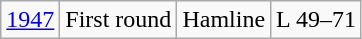<table class="wikitable">
<tr align=center>
<td><a href='#'>1947</a></td>
<td>First round</td>
<td>Hamline</td>
<td>L 49–71</td>
</tr>
</table>
